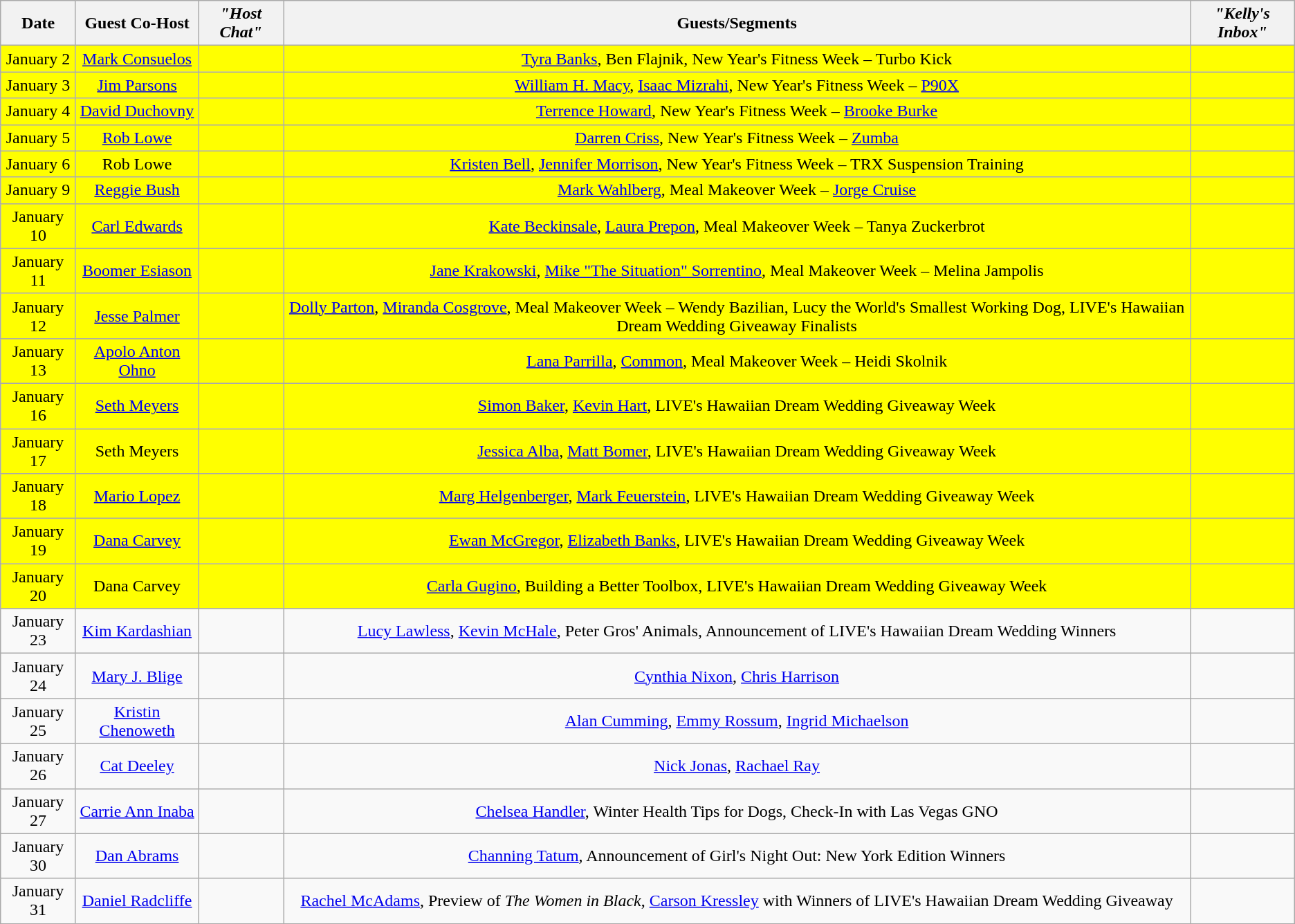<table class="wikitable sortable" style="text-align:center;">
<tr>
<th>Date</th>
<th>Guest Co-Host</th>
<th><em>"Host Chat"</em></th>
<th>Guests/Segments</th>
<th><em>"Kelly's Inbox"</em></th>
</tr>
<tr style="background:yellow;">
<td>January 2</td>
<td><a href='#'>Mark Consuelos</a></td>
<td></td>
<td><a href='#'>Tyra Banks</a>, Ben Flajnik, New Year's Fitness Week – Turbo Kick</td>
<td></td>
</tr>
<tr style="background:yellow;">
<td>January 3</td>
<td><a href='#'>Jim Parsons</a></td>
<td></td>
<td><a href='#'>William H. Macy</a>, <a href='#'>Isaac Mizrahi</a>, New Year's Fitness Week – <a href='#'>P90X</a></td>
<td></td>
</tr>
<tr style="background:yellow;">
<td>January 4</td>
<td><a href='#'>David Duchovny</a></td>
<td></td>
<td><a href='#'>Terrence Howard</a>, New Year's Fitness Week – <a href='#'>Brooke Burke</a></td>
<td></td>
</tr>
<tr style="background:yellow;">
<td>January 5</td>
<td><a href='#'>Rob Lowe</a></td>
<td></td>
<td><a href='#'>Darren Criss</a>, New Year's Fitness Week – <a href='#'>Zumba</a></td>
<td></td>
</tr>
<tr style="background:yellow;">
<td>January 6</td>
<td>Rob Lowe</td>
<td></td>
<td><a href='#'>Kristen Bell</a>, <a href='#'>Jennifer Morrison</a>, New Year's Fitness Week – TRX Suspension Training</td>
<td></td>
</tr>
<tr style="background:yellow;">
<td>January 9</td>
<td><a href='#'>Reggie Bush</a></td>
<td></td>
<td><a href='#'>Mark Wahlberg</a>, Meal Makeover Week – <a href='#'>Jorge Cruise</a></td>
<td></td>
</tr>
<tr style="background:yellow;">
<td>January 10</td>
<td><a href='#'>Carl Edwards</a></td>
<td></td>
<td><a href='#'>Kate Beckinsale</a>, <a href='#'>Laura Prepon</a>, Meal Makeover Week – Tanya Zuckerbrot</td>
<td></td>
</tr>
<tr style="background:yellow;">
<td>January 11</td>
<td><a href='#'>Boomer Esiason</a></td>
<td></td>
<td><a href='#'>Jane Krakowski</a>, <a href='#'>Mike "The Situation" Sorrentino</a>, Meal Makeover Week – Melina Jampolis</td>
<td></td>
</tr>
<tr style="background:yellow;">
<td>January 12</td>
<td><a href='#'>Jesse Palmer</a></td>
<td></td>
<td><a href='#'>Dolly Parton</a>, <a href='#'>Miranda Cosgrove</a>, Meal Makeover Week – Wendy Bazilian, Lucy the World's Smallest Working Dog, LIVE's Hawaiian Dream Wedding Giveaway Finalists</td>
<td></td>
</tr>
<tr style="background:yellow;">
<td>January 13</td>
<td><a href='#'>Apolo Anton Ohno</a></td>
<td></td>
<td><a href='#'>Lana Parrilla</a>, <a href='#'>Common</a>, Meal Makeover Week – Heidi Skolnik</td>
<td></td>
</tr>
<tr style="background:yellow;">
<td>January 16</td>
<td><a href='#'>Seth Meyers</a></td>
<td></td>
<td><a href='#'>Simon Baker</a>, <a href='#'>Kevin Hart</a>, LIVE's Hawaiian Dream Wedding Giveaway Week</td>
<td></td>
</tr>
<tr style="background:yellow;">
<td>January 17</td>
<td>Seth Meyers</td>
<td></td>
<td><a href='#'>Jessica Alba</a>, <a href='#'>Matt Bomer</a>, LIVE's Hawaiian Dream Wedding Giveaway Week</td>
<td></td>
</tr>
<tr style="background:yellow;">
<td>January 18</td>
<td><a href='#'>Mario Lopez</a></td>
<td></td>
<td><a href='#'>Marg Helgenberger</a>, <a href='#'>Mark Feuerstein</a>, LIVE's Hawaiian Dream Wedding Giveaway Week</td>
<td></td>
</tr>
<tr style="background:yellow;">
<td>January 19</td>
<td><a href='#'>Dana Carvey</a></td>
<td></td>
<td><a href='#'>Ewan McGregor</a>, <a href='#'>Elizabeth Banks</a>, LIVE's Hawaiian Dream Wedding Giveaway Week</td>
<td></td>
</tr>
<tr style="background:yellow;">
<td>January 20</td>
<td>Dana Carvey</td>
<td></td>
<td><a href='#'>Carla Gugino</a>, Building a Better Toolbox, LIVE's Hawaiian Dream Wedding Giveaway Week</td>
<td></td>
</tr>
<tr>
<td>January 23</td>
<td><a href='#'>Kim Kardashian</a></td>
<td></td>
<td><a href='#'>Lucy Lawless</a>, <a href='#'>Kevin McHale</a>, Peter Gros' Animals, Announcement of LIVE's Hawaiian Dream Wedding Winners</td>
<td></td>
</tr>
<tr>
<td>January 24</td>
<td><a href='#'>Mary J. Blige</a></td>
<td></td>
<td><a href='#'>Cynthia Nixon</a>, <a href='#'>Chris Harrison</a></td>
<td></td>
</tr>
<tr>
<td>January 25</td>
<td><a href='#'>Kristin Chenoweth</a></td>
<td></td>
<td><a href='#'>Alan Cumming</a>, <a href='#'>Emmy Rossum</a>, <a href='#'>Ingrid Michaelson</a></td>
<td></td>
</tr>
<tr>
<td>January 26</td>
<td><a href='#'>Cat Deeley</a></td>
<td></td>
<td><a href='#'>Nick Jonas</a>, <a href='#'>Rachael Ray</a></td>
<td></td>
</tr>
<tr>
<td>January 27</td>
<td><a href='#'>Carrie Ann Inaba</a></td>
<td></td>
<td><a href='#'>Chelsea Handler</a>, Winter Health Tips for Dogs, Check-In with Las Vegas GNO</td>
<td></td>
</tr>
<tr>
<td>January 30</td>
<td><a href='#'>Dan Abrams</a></td>
<td></td>
<td><a href='#'>Channing Tatum</a>, Announcement of Girl's Night Out: New York Edition Winners</td>
<td></td>
</tr>
<tr>
<td>January 31</td>
<td><a href='#'>Daniel Radcliffe</a></td>
<td></td>
<td><a href='#'>Rachel McAdams</a>, Preview of <em>The Women in Black</em>, <a href='#'>Carson Kressley</a> with Winners of LIVE's Hawaiian Dream Wedding Giveaway</td>
<td></td>
</tr>
</table>
